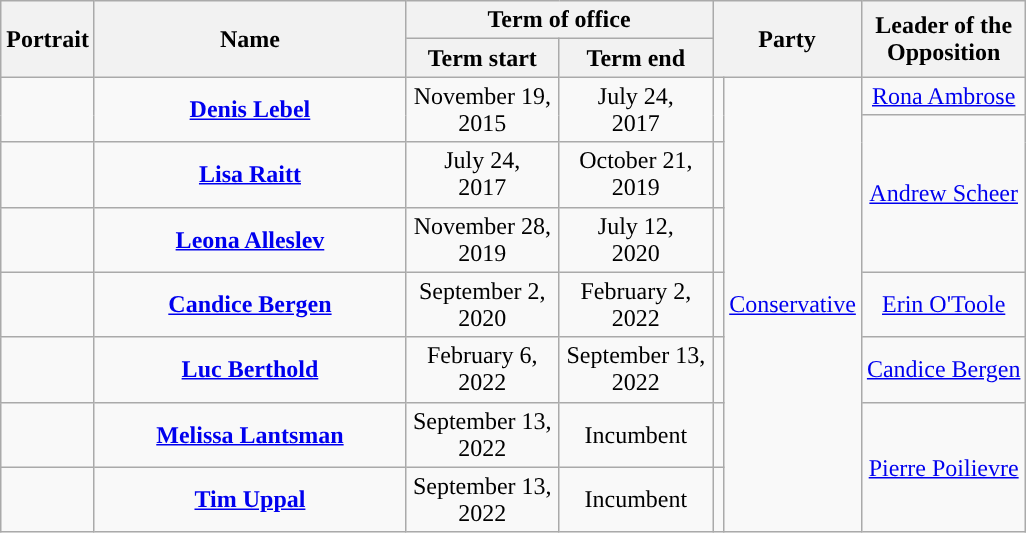<table class="wikitable sortable sticky-header-multi" style=text-align:center;">
<tr>
<th rowspan="2" scope="col">Portrait</th>
<th rowspan="2" scope="col" width="200px">Name<br></th>
<th colspan="2" scope="col" width="100px">Term of office</th>
<th colspan="2" rowspan="2">Party</th>
<th rowspan="2">Leader of the<br>Opposition</th>
</tr>
<tr>
<th width="95px">Term start</th>
<th width="95px">Term end</th>
</tr>
<tr>
<td rowspan="2"></td>
<td rowspan="2"><strong><a href='#'>Denis Lebel</a></strong><br></td>
<td rowspan="2">November 19,<br>2015</td>
<td rowspan="2">July 24,<br>2017</td>
<td rowspan="2" style="background:"></td>
<td rowspan="8"><a href='#'>Conservative</a></td>
<td><a href='#'>Rona Ambrose</a></td>
</tr>
<tr>
<td rowspan="3"><a href='#'>Andrew Scheer</a></td>
</tr>
<tr>
<td></td>
<td><strong><a href='#'>Lisa Raitt</a></strong><br></td>
<td>July 24,<br>2017</td>
<td>October 21,<br>2019</td>
<td style="background:"></td>
</tr>
<tr>
<td></td>
<td><strong><a href='#'>Leona Alleslev</a></strong><br></td>
<td>November 28,<br>2019</td>
<td>July 12,<br>2020</td>
<td style="background:"></td>
</tr>
<tr>
<td></td>
<td><a href='#'><strong>Candice Bergen</strong></a><br></td>
<td>September 2,<br>2020</td>
<td>February 2,<br>2022</td>
<td style="background:"></td>
<td><a href='#'>Erin O'Toole</a></td>
</tr>
<tr>
<td></td>
<td><strong><a href='#'>Luc Berthold</a></strong><br></td>
<td>February 6,<br>2022</td>
<td>September 13,<br>2022</td>
<td style="background:"></td>
<td><a href='#'>Candice Bergen</a></td>
</tr>
<tr>
<td></td>
<td><strong><a href='#'>Melissa Lantsman</a></strong><br></td>
<td>September 13,<br>2022</td>
<td>Incumbent</td>
<td style="background:"></td>
<td rowspan="2"><a href='#'>Pierre Poilievre</a></td>
</tr>
<tr>
<td></td>
<td><strong><a href='#'>Tim Uppal</a></strong><br></td>
<td>September 13,<br>2022</td>
<td>Incumbent</td>
<td style="background:"></td>
</tr>
</table>
